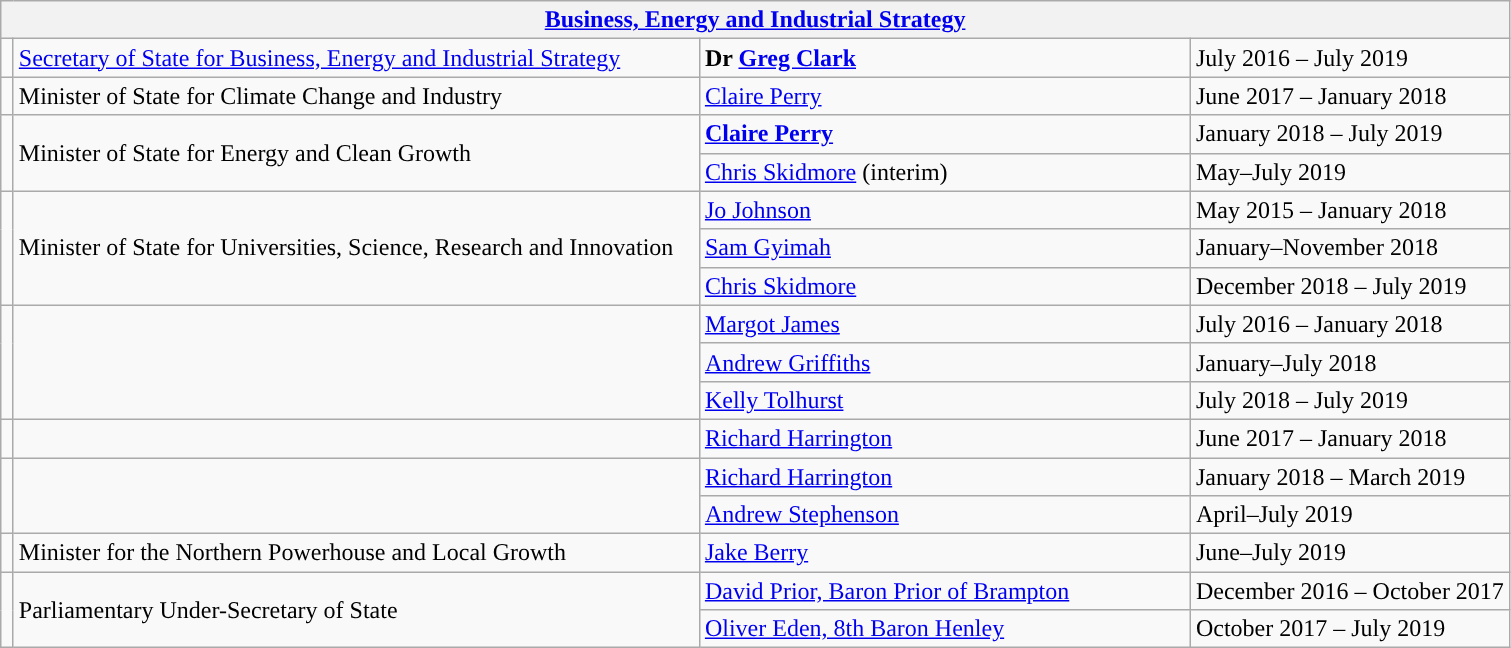<table class="wikitable">
<tr>
<th colspan="4"><a href='#'>Business, Energy and Industrial Strategy</a></th>
</tr>
<tr>
<td style="width: 1px; background: "></td>
<td style="width: 450px;"><a href='#'>Secretary of State for Business, Energy and Industrial Strategy</a></td>
<td style="width: 320px;"><strong>Dr <a href='#'>Greg Clark</a></strong></td>
<td>July 2016 – July 2019</td>
</tr>
<tr>
<td style="width: 1px; background: "></td>
<td>Minister of State for Climate Change and Industry</td>
<td><a href='#'>Claire Perry</a></td>
<td>June 2017 – January 2018</td>
</tr>
<tr>
<td rowspan="2" style="width: 1px; background: "></td>
<td rowspan="2">Minister of State for Energy and Clean Growth</td>
<td><strong><a href='#'>Claire Perry</a></strong></td>
<td>January 2018 – July 2019</td>
</tr>
<tr>
<td><a href='#'>Chris Skidmore</a>  (interim)<br></td>
<td>May–July 2019</td>
</tr>
<tr>
<td rowspan="3" style="width: 1px; background: "></td>
<td rowspan="3">Minister of State for Universities, Science, Research and Innovation<br></td>
<td><a href='#'>Jo Johnson</a></td>
<td>May 2015 – January 2018</td>
</tr>
<tr>
<td><a href='#'>Sam Gyimah</a></td>
<td>January–November 2018</td>
</tr>
<tr>
<td><a href='#'>Chris Skidmore</a></td>
<td>December 2018 – July 2019</td>
</tr>
<tr>
<td rowspan="3" style="width: 1px; background: "></td>
<td rowspan="3"></td>
<td><a href='#'>Margot James</a></td>
<td>July 2016 – January 2018</td>
</tr>
<tr>
<td><a href='#'>Andrew Griffiths</a></td>
<td>January–July 2018</td>
</tr>
<tr>
<td><a href='#'>Kelly Tolhurst</a></td>
<td>July 2018 – July 2019</td>
</tr>
<tr>
<td style="width: 1px; background: "></td>
<td></td>
<td><a href='#'>Richard Harrington</a></td>
<td>June 2017 – January 2018</td>
</tr>
<tr>
<td rowspan="2" style="width: 1px; background: "></td>
<td rowspan="2"></td>
<td><a href='#'>Richard Harrington</a></td>
<td>January 2018 – March 2019</td>
</tr>
<tr>
<td><a href='#'>Andrew Stephenson</a></td>
<td>April–July 2019</td>
</tr>
<tr>
<td style="width: 1px; background: "></td>
<td>Minister for the Northern Powerhouse and Local Growth<br></td>
<td><a href='#'>Jake Berry</a></td>
<td>June–July 2019</td>
</tr>
<tr>
<td rowspan="2" style="width: 1px; background: "></td>
<td rowspan="2">Parliamentary Under-Secretary of State</td>
<td><a href='#'>David Prior, Baron Prior of Brampton</a></td>
<td>December 2016 – October 2017</td>
</tr>
<tr>
<td><a href='#'>Oliver Eden, 8th Baron Henley</a></td>
<td>October 2017 – July 2019</td>
</tr>
</table>
